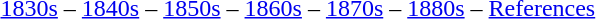<table class="toccolours" align="left">
<tr>
<td><br><a href='#'>1830s</a> –
<a href='#'>1840s</a> –
<a href='#'>1850s</a> –
<a href='#'>1860s</a> –
<a href='#'>1870s</a> –
<a href='#'>1880s</a> –
<a href='#'>References</a></td>
</tr>
</table>
